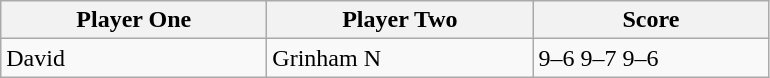<table class="wikitable">
<tr>
<th width=170>Player One</th>
<th width=170>Player Two</th>
<th width=150>Score</th>
</tr>
<tr>
<td> David</td>
<td> Grinham N</td>
<td>9–6 9–7 9–6</td>
</tr>
</table>
